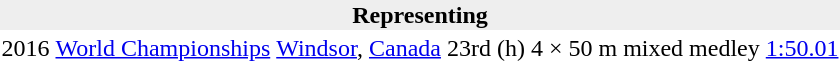<table>
<tr>
<th bgcolor="#eeeeee" colspan="6">Representing </th>
</tr>
<tr>
<td>2016</td>
<td><a href='#'>World Championships</a></td>
<td align=left> <a href='#'>Windsor</a>, <a href='#'>Canada</a></td>
<td>23rd (h)</td>
<td>4 × 50 m mixed medley</td>
<td><a href='#'>1:50.01</a></td>
</tr>
</table>
